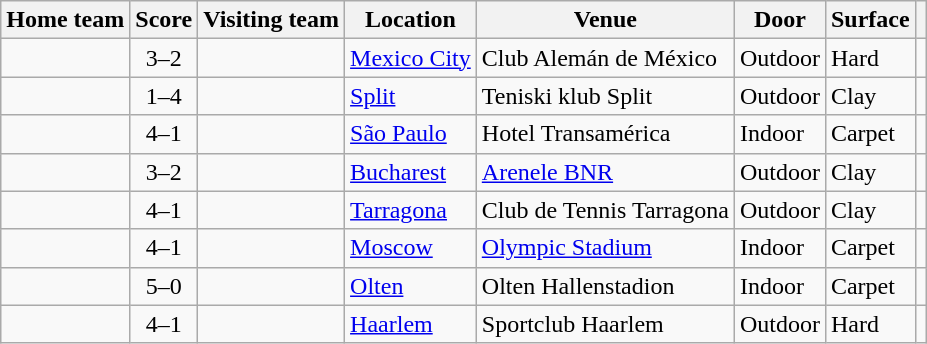<table class="wikitable" style="border:1px solid #aaa;">
<tr>
<th>Home team</th>
<th>Score</th>
<th>Visiting team</th>
<th>Location</th>
<th>Venue</th>
<th>Door</th>
<th>Surface</th>
<th></th>
</tr>
<tr>
<td><strong></strong></td>
<td style="text-align:center;">3–2</td>
<td></td>
<td><a href='#'>Mexico City</a></td>
<td>Club Alemán de México</td>
<td>Outdoor</td>
<td>Hard</td>
<td></td>
</tr>
<tr>
<td></td>
<td style="text-align:center;">1–4</td>
<td><strong></strong></td>
<td><a href='#'>Split</a></td>
<td>Teniski klub Split</td>
<td>Outdoor</td>
<td>Clay</td>
<td></td>
</tr>
<tr>
<td><strong></strong></td>
<td style="text-align:center;">4–1</td>
<td></td>
<td><a href='#'>São Paulo</a></td>
<td>Hotel Transamérica</td>
<td>Indoor</td>
<td>Carpet</td>
<td></td>
</tr>
<tr>
<td><strong></strong></td>
<td style="text-align:center;">3–2</td>
<td></td>
<td><a href='#'>Bucharest</a></td>
<td><a href='#'>Arenele BNR</a></td>
<td>Outdoor</td>
<td>Clay</td>
<td></td>
</tr>
<tr>
<td><strong></strong></td>
<td style="text-align:center;">4–1</td>
<td></td>
<td><a href='#'>Tarragona</a></td>
<td>Club de Tennis Tarragona</td>
<td>Outdoor</td>
<td>Clay</td>
<td></td>
</tr>
<tr>
<td><strong></strong></td>
<td style="text-align:center;">4–1</td>
<td></td>
<td><a href='#'>Moscow</a></td>
<td><a href='#'>Olympic Stadium</a></td>
<td>Indoor</td>
<td>Carpet</td>
<td></td>
</tr>
<tr>
<td><strong></strong></td>
<td style="text-align:center;">5–0</td>
<td></td>
<td><a href='#'>Olten</a></td>
<td>Olten Hallenstadion</td>
<td>Indoor</td>
<td>Carpet</td>
<td></td>
</tr>
<tr>
<td><strong></strong></td>
<td style="text-align:center;">4–1</td>
<td></td>
<td><a href='#'>Haarlem</a></td>
<td>Sportclub Haarlem</td>
<td>Outdoor</td>
<td>Hard</td>
<td></td>
</tr>
</table>
